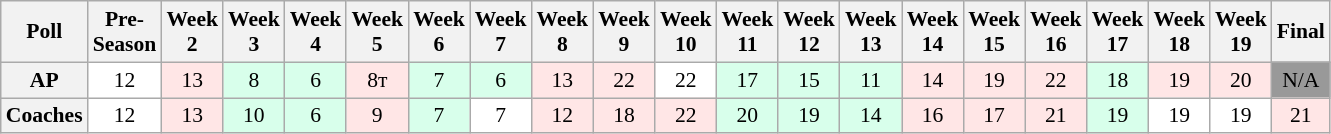<table class="wikitable" style="white-space:nowrap;font-size:90%">
<tr>
<th>Poll</th>
<th>Pre-<br>Season</th>
<th>Week<br>2</th>
<th>Week<br>3</th>
<th>Week<br>4</th>
<th>Week<br>5</th>
<th>Week<br>6</th>
<th>Week<br>7</th>
<th>Week<br>8</th>
<th>Week<br>9</th>
<th>Week<br>10</th>
<th>Week<br>11</th>
<th>Week<br>12</th>
<th>Week<br>13</th>
<th>Week<br>14</th>
<th>Week<br>15</th>
<th>Week<br>16</th>
<th>Week<br>17</th>
<th>Week<br>18</th>
<th>Week<br>19</th>
<th>Final</th>
</tr>
<tr style="text-align:center;">
<th>AP</th>
<td style="background:#FFF;">12</td>
<td style="background:#FFE6E6;">13</td>
<td style="background:#D8FFEB;">8</td>
<td style="background:#D8FFEB;">6</td>
<td style="background:#FFE6E6;">8т</td>
<td style="background:#D8FFEB;">7</td>
<td style="background:#D8FFEB;">6</td>
<td style="background:#FFE6E6;">13</td>
<td style="background:#FFE6E6;">22</td>
<td style="background:#FFF;">22</td>
<td style="background:#D8FFEB;">17</td>
<td style="background:#D8FFEB;">15</td>
<td style="background:#D8FFEB;">11</td>
<td style="background:#FFE6E6;">14</td>
<td style="background:#FFE6E6;">19</td>
<td style="background:#FFE6E6;">22</td>
<td style="background:#D8FFEB;">18</td>
<td style="background:#FFE6E6;">19</td>
<td style="background:#FFE6E6;">20</td>
<td style="background:#999;">N/A</td>
</tr>
<tr style="text-align:center;">
<th>Coaches</th>
<td style="background:#FFF;">12</td>
<td style="background:#FFE6E6;">13</td>
<td style="background:#D8FFEB;">10</td>
<td style="background:#D8FFEB;">6</td>
<td style="background:#FFE6E6;">9</td>
<td style="background:#D8FFEB;">7</td>
<td style="background:#FFF;">7</td>
<td style="background:#FFE6E6;">12</td>
<td style="background:#FFE6E6;">18</td>
<td style="background:#FFE6E6;">22</td>
<td style="background:#D8FFEB;">20</td>
<td style="background:#D8FFEB;">19</td>
<td style="background:#D8FFEB;">14</td>
<td style="background:#FFE6E6;">16</td>
<td style="background:#FFE6E6;">17</td>
<td style="background:#FFE6E6;">21</td>
<td style="background:#D8FFEB;">19</td>
<td style="background:#FFF;">19</td>
<td style="background:#FFF;">19</td>
<td style="background:#FFE6E6;">21</td>
</tr>
</table>
